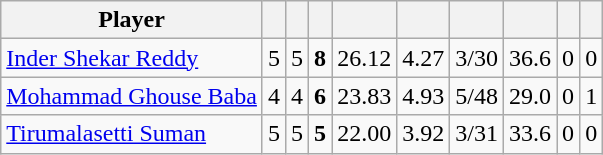<table class="wikitable sortable" style="text-align: center;">
<tr>
<th class="unsortable">Player</th>
<th></th>
<th></th>
<th></th>
<th></th>
<th></th>
<th></th>
<th></th>
<th></th>
<th></th>
</tr>
<tr>
<td style="text-align:left"><a href='#'>Inder Shekar Reddy</a></td>
<td style="text-align:left">5</td>
<td>5</td>
<td><strong>8</strong></td>
<td>26.12</td>
<td>4.27</td>
<td>3/30</td>
<td>36.6</td>
<td>0</td>
<td>0</td>
</tr>
<tr>
<td style="text-align:left"><a href='#'>Mohammad Ghouse Baba</a></td>
<td style="text-align:left">4</td>
<td>4</td>
<td><strong>6</strong></td>
<td>23.83</td>
<td>4.93</td>
<td>5/48</td>
<td>29.0</td>
<td>0</td>
<td>1</td>
</tr>
<tr>
<td style="text-align:left"><a href='#'>Tirumalasetti Suman</a></td>
<td style="text-align:left">5</td>
<td>5</td>
<td><strong>5</strong></td>
<td>22.00</td>
<td>3.92</td>
<td>3/31</td>
<td>33.6</td>
<td>0</td>
<td>0</td>
</tr>
</table>
